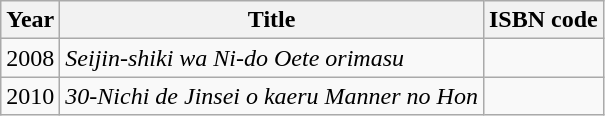<table class="wikitable">
<tr>
<th>Year</th>
<th>Title</th>
<th>ISBN code</th>
</tr>
<tr>
<td>2008</td>
<td><em>Seijin-shiki wa Ni-do Oete orimasu</em></td>
<td></td>
</tr>
<tr>
<td>2010</td>
<td><em>30-Nichi de Jinsei o kaeru Manner no Hon</em></td>
<td></td>
</tr>
</table>
